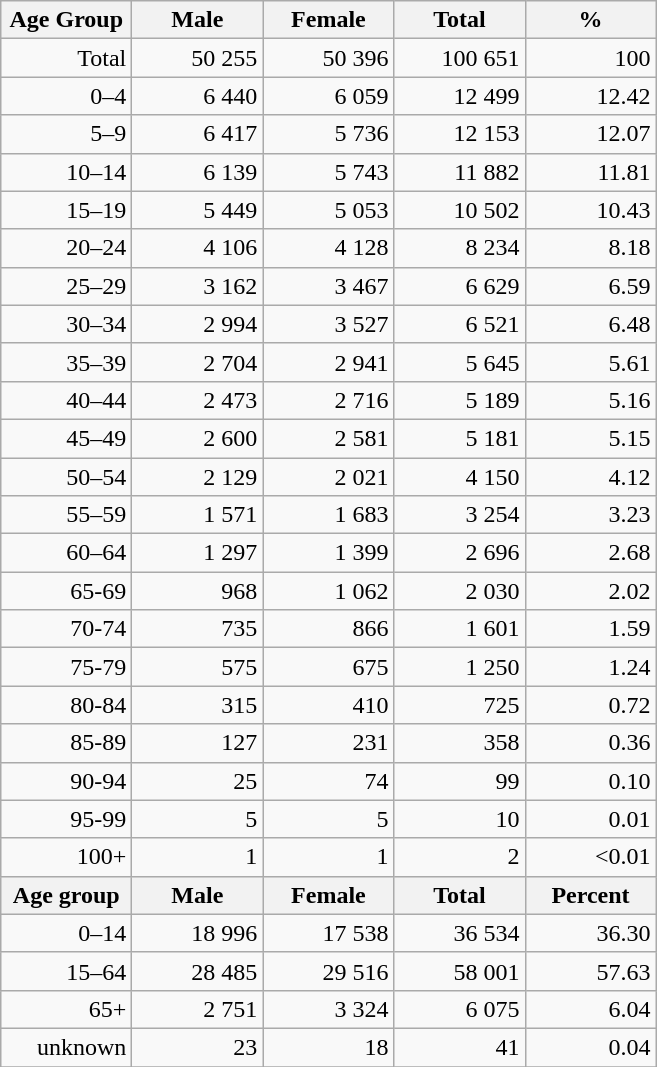<table class="wikitable">
<tr>
<th width="80pt">Age Group</th>
<th width="80pt">Male</th>
<th width="80pt">Female</th>
<th width="80pt">Total</th>
<th width="80pt">%</th>
</tr>
<tr>
<td align="right">Total</td>
<td align="right">50 255</td>
<td align="right">50 396</td>
<td align="right">100 651</td>
<td align="right">100</td>
</tr>
<tr>
<td align="right">0–4</td>
<td align="right">6 440</td>
<td align="right">6 059</td>
<td align="right">12 499</td>
<td align="right">12.42</td>
</tr>
<tr>
<td align="right">5–9</td>
<td align="right">6 417</td>
<td align="right">5 736</td>
<td align="right">12 153</td>
<td align="right">12.07</td>
</tr>
<tr>
<td align="right">10–14</td>
<td align="right">6 139</td>
<td align="right">5 743</td>
<td align="right">11 882</td>
<td align="right">11.81</td>
</tr>
<tr>
<td align="right">15–19</td>
<td align="right">5 449</td>
<td align="right">5 053</td>
<td align="right">10 502</td>
<td align="right">10.43</td>
</tr>
<tr>
<td align="right">20–24</td>
<td align="right">4 106</td>
<td align="right">4 128</td>
<td align="right">8 234</td>
<td align="right">8.18</td>
</tr>
<tr>
<td align="right">25–29</td>
<td align="right">3 162</td>
<td align="right">3 467</td>
<td align="right">6 629</td>
<td align="right">6.59</td>
</tr>
<tr>
<td align="right">30–34</td>
<td align="right">2 994</td>
<td align="right">3 527</td>
<td align="right">6 521</td>
<td align="right">6.48</td>
</tr>
<tr>
<td align="right">35–39</td>
<td align="right">2 704</td>
<td align="right">2 941</td>
<td align="right">5 645</td>
<td align="right">5.61</td>
</tr>
<tr>
<td align="right">40–44</td>
<td align="right">2 473</td>
<td align="right">2 716</td>
<td align="right">5 189</td>
<td align="right">5.16</td>
</tr>
<tr>
<td align="right">45–49</td>
<td align="right">2 600</td>
<td align="right">2 581</td>
<td align="right">5 181</td>
<td align="right">5.15</td>
</tr>
<tr>
<td align="right">50–54</td>
<td align="right">2 129</td>
<td align="right">2 021</td>
<td align="right">4 150</td>
<td align="right">4.12</td>
</tr>
<tr>
<td align="right">55–59</td>
<td align="right">1 571</td>
<td align="right">1 683</td>
<td align="right">3 254</td>
<td align="right">3.23</td>
</tr>
<tr>
<td align="right">60–64</td>
<td align="right">1 297</td>
<td align="right">1 399</td>
<td align="right">2 696</td>
<td align="right">2.68</td>
</tr>
<tr>
<td align="right">65-69</td>
<td align="right">968</td>
<td align="right">1 062</td>
<td align="right">2 030</td>
<td align="right">2.02</td>
</tr>
<tr>
<td align="right">70-74</td>
<td align="right">735</td>
<td align="right">866</td>
<td align="right">1 601</td>
<td align="right">1.59</td>
</tr>
<tr>
<td align="right">75-79</td>
<td align="right">575</td>
<td align="right">675</td>
<td align="right">1 250</td>
<td align="right">1.24</td>
</tr>
<tr>
<td align="right">80-84</td>
<td align="right">315</td>
<td align="right">410</td>
<td align="right">725</td>
<td align="right">0.72</td>
</tr>
<tr>
<td align="right">85-89</td>
<td align="right">127</td>
<td align="right">231</td>
<td align="right">358</td>
<td align="right">0.36</td>
</tr>
<tr>
<td align="right">90-94</td>
<td align="right">25</td>
<td align="right">74</td>
<td align="right">99</td>
<td align="right">0.10</td>
</tr>
<tr>
<td align="right">95-99</td>
<td align="right">5</td>
<td align="right">5</td>
<td align="right">10</td>
<td align="right">0.01</td>
</tr>
<tr>
<td align="right">100+</td>
<td align="right">1</td>
<td align="right">1</td>
<td align="right">2</td>
<td align="right"><0.01</td>
</tr>
<tr>
<th width="50">Age group</th>
<th width="80pt">Male</th>
<th width="80">Female</th>
<th width="80">Total</th>
<th width="50">Percent</th>
</tr>
<tr>
<td align="right">0–14</td>
<td align="right">18 996</td>
<td align="right">17 538</td>
<td align="right">36 534</td>
<td align="right">36.30</td>
</tr>
<tr>
<td align="right">15–64</td>
<td align="right">28 485</td>
<td align="right">29 516</td>
<td align="right">58 001</td>
<td align="right">57.63</td>
</tr>
<tr>
<td align="right">65+</td>
<td align="right">2 751</td>
<td align="right">3 324</td>
<td align="right">6 075</td>
<td align="right">6.04</td>
</tr>
<tr>
<td align="right">unknown</td>
<td align="right">23</td>
<td align="right">18</td>
<td align="right">41</td>
<td align="right">0.04</td>
</tr>
<tr>
</tr>
</table>
